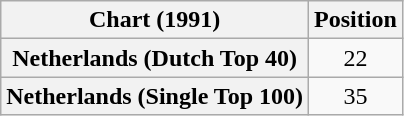<table class="wikitable sortable plainrowheaders" style="text-align:center">
<tr>
<th>Chart (1991)</th>
<th>Position</th>
</tr>
<tr>
<th scope="row">Netherlands (Dutch Top 40)</th>
<td>22</td>
</tr>
<tr>
<th scope="row">Netherlands (Single Top 100)</th>
<td>35</td>
</tr>
</table>
